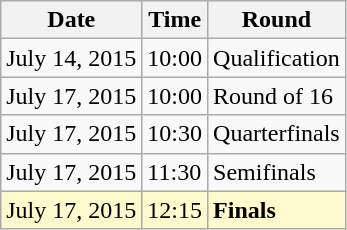<table class="wikitable">
<tr>
<th>Date</th>
<th>Time</th>
<th>Round</th>
</tr>
<tr>
<td>July 14, 2015</td>
<td>10:00</td>
<td>Qualification</td>
</tr>
<tr>
<td>July 17, 2015</td>
<td>10:00</td>
<td>Round of 16</td>
</tr>
<tr>
<td>July 17, 2015</td>
<td>10:30</td>
<td>Quarterfinals</td>
</tr>
<tr>
<td>July 17, 2015</td>
<td>11:30</td>
<td>Semifinals</td>
</tr>
<tr style=background:lemonchiffon>
<td>July 17, 2015</td>
<td>12:15</td>
<td><strong>Finals</strong></td>
</tr>
</table>
